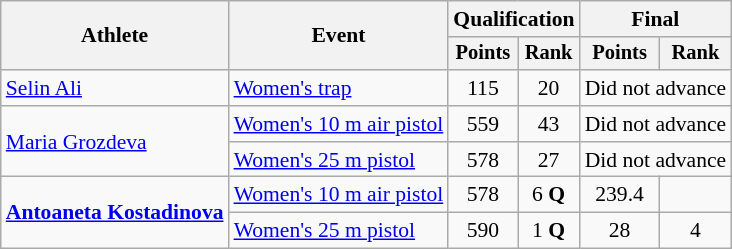<table class="wikitable" style="font-size:90%">
<tr>
<th rowspan="2">Athlete</th>
<th rowspan="2">Event</th>
<th colspan=2>Qualification</th>
<th colspan=2>Final</th>
</tr>
<tr style="font-size:95%">
<th>Points</th>
<th>Rank</th>
<th>Points</th>
<th>Rank</th>
</tr>
<tr align=center>
<td align=left><a href='#'>Selin Ali</a></td>
<td align=left><a href='#'>Women's trap</a></td>
<td>115</td>
<td>20</td>
<td colspan=2>Did not advance</td>
</tr>
<tr align=center>
<td align=left rowspan=2><a href='#'>Maria Grozdeva</a></td>
<td align=left><a href='#'>Women's 10 m air pistol</a></td>
<td>559</td>
<td>43</td>
<td colspan=2>Did not advance</td>
</tr>
<tr align=center>
<td align=left><a href='#'>Women's 25 m pistol</a></td>
<td>578</td>
<td>27</td>
<td colspan=2>Did not advance</td>
</tr>
<tr align=center>
<td align=left rowspan=2><strong><a href='#'>Antoaneta Kostadinova</a></strong></td>
<td align=left><a href='#'>Women's 10 m air pistol</a></td>
<td>578</td>
<td>6 <strong>Q</strong></td>
<td>239.4</td>
<td></td>
</tr>
<tr align=center>
<td align=left><a href='#'>Women's 25 m pistol</a></td>
<td>590</td>
<td>1 <strong>Q</strong></td>
<td>28</td>
<td>4</td>
</tr>
</table>
